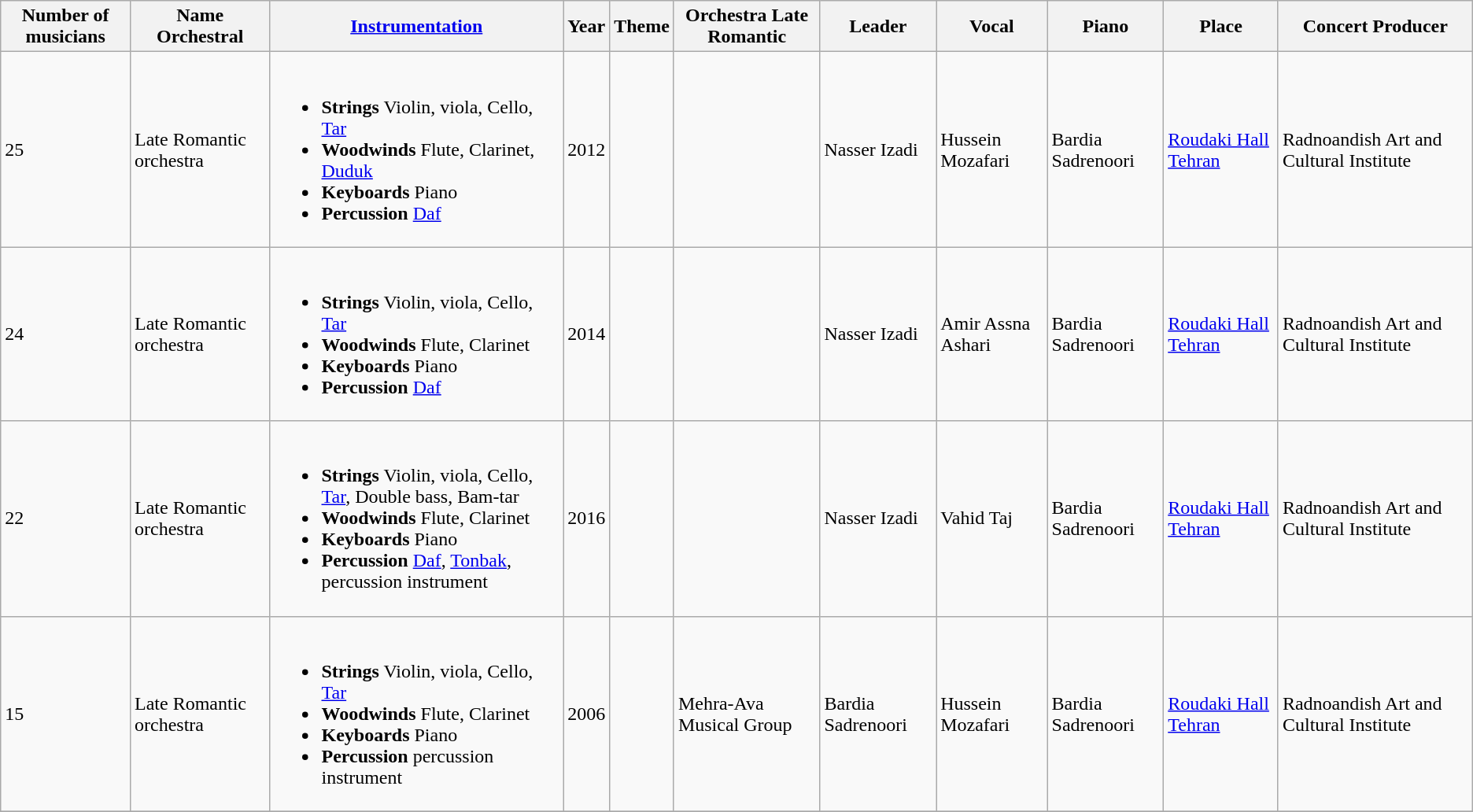<table class="wikitable sortable">
<tr>
<th>Number of musicians</th>
<th>Name Orchestral</th>
<th><a href='#'>Instrumentation</a></th>
<th>Year</th>
<th>Theme</th>
<th>Orchestra Late Romantic</th>
<th>Leader</th>
<th>Vocal</th>
<th>Piano</th>
<th>Place</th>
<th class="unsortable">Concert Producer</th>
</tr>
<tr>
<td>25</td>
<td>Late Romantic orchestra</td>
<td><br><ul><li><strong>Strings</strong>  Violin, viola, Cello, <a href='#'>Tar</a></li><li><strong>Woodwinds</strong>  Flute, Clarinet, <a href='#'>Duduk</a></li><li><strong>Keyboards</strong>  Piano</li><li><strong>Percussion</strong>  <a href='#'>Daf</a></li></ul></td>
<td>2012</td>
<td></td>
<td></td>
<td>Nasser Izadi</td>
<td>Hussein Mozafari</td>
<td>Bardia Sadrenoori</td>
<td><a href='#'>Roudaki Hall</a> <a href='#'>Tehran</a></td>
<td>Radnoandish Art and Cultural Institute</td>
</tr>
<tr>
<td>24</td>
<td>Late Romantic orchestra</td>
<td><br><ul><li><strong>Strings</strong>  Violin, viola, Cello, <a href='#'>Tar</a></li><li><strong>Woodwinds</strong>  Flute, Clarinet</li><li><strong>Keyboards</strong>  Piano</li><li><strong>Percussion</strong>  <a href='#'>Daf</a></li></ul></td>
<td>2014</td>
<td></td>
<td></td>
<td>Nasser Izadi</td>
<td>Amir Assna Ashari</td>
<td>Bardia Sadrenoori</td>
<td><a href='#'>Roudaki Hall</a> <a href='#'>Tehran</a></td>
<td>Radnoandish Art and Cultural Institute</td>
</tr>
<tr>
<td>22</td>
<td>Late Romantic orchestra</td>
<td><br><ul><li><strong>Strings</strong>  Violin, viola, Cello, <a href='#'>Tar</a>, Double bass, Bam-tar</li><li><strong>Woodwinds</strong>  Flute, Clarinet</li><li><strong>Keyboards</strong>  Piano</li><li><strong>Percussion</strong>  <a href='#'>Daf</a>, <a href='#'>Tonbak</a>, percussion instrument</li></ul></td>
<td>2016</td>
<td></td>
<td></td>
<td>Nasser Izadi</td>
<td>Vahid Taj</td>
<td>Bardia Sadrenoori</td>
<td><a href='#'>Roudaki Hall</a> <a href='#'>Tehran</a></td>
<td>Radnoandish Art and Cultural Institute</td>
</tr>
<tr>
<td>15</td>
<td>Late Romantic orchestra</td>
<td><br><ul><li><strong>Strings</strong>  Violin, viola, Cello, <a href='#'>Tar</a></li><li><strong>Woodwinds</strong>  Flute, Clarinet</li><li><strong>Keyboards</strong>  Piano</li><li><strong>Percussion</strong>  percussion instrument</li></ul></td>
<td>2006</td>
<td></td>
<td>Mehra-Ava Musical Group</td>
<td>Bardia Sadrenoori</td>
<td>Hussein Mozafari</td>
<td>Bardia Sadrenoori</td>
<td><a href='#'>Roudaki Hall</a> <a href='#'>Tehran</a></td>
<td>Radnoandish Art and Cultural Institute</td>
</tr>
<tr>
</tr>
</table>
